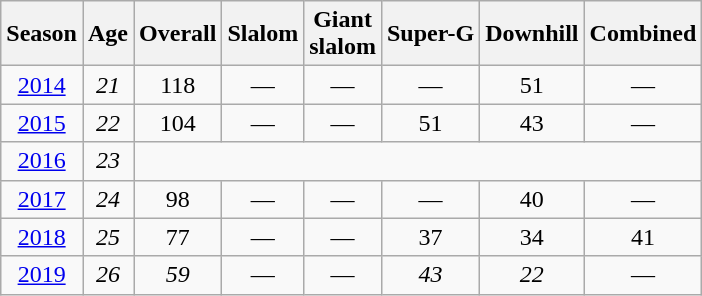<table class=wikitable style="text-align:center">
<tr>
<th>Season</th>
<th>Age</th>
<th>Overall</th>
<th>Slalom</th>
<th>Giant<br>slalom</th>
<th>Super-G</th>
<th>Downhill</th>
<th>Combined</th>
</tr>
<tr>
<td><a href='#'>2014</a></td>
<td><em>21</em></td>
<td>118</td>
<td>—</td>
<td>—</td>
<td>—</td>
<td>51</td>
<td>—</td>
</tr>
<tr>
<td><a href='#'>2015</a></td>
<td><em>22</em></td>
<td>104</td>
<td>—</td>
<td>—</td>
<td>51</td>
<td>43</td>
<td>—</td>
</tr>
<tr>
<td><a href='#'>2016</a></td>
<td><em>23</em></td>
<td colspan=6><em></em></td>
</tr>
<tr>
<td><a href='#'>2017</a></td>
<td><em>24</em></td>
<td>98</td>
<td>—</td>
<td>—</td>
<td>—</td>
<td>40</td>
<td>—</td>
</tr>
<tr>
<td><a href='#'>2018</a></td>
<td><em>25</em></td>
<td>77</td>
<td>—</td>
<td>—</td>
<td>37</td>
<td>34</td>
<td>41</td>
</tr>
<tr>
<td><a href='#'>2019</a></td>
<td><em>26</em></td>
<td><em>59</em></td>
<td>—</td>
<td>—</td>
<td><em>43</em></td>
<td><em>22</em></td>
<td>—</td>
</tr>
</table>
